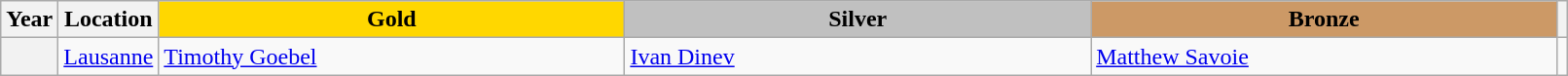<table class="wikitable unsortable" style="text-align:left; width:85%">
<tr>
<th scope="col" style="text-align:center">Year</th>
<th scope="col" style="text-align:center">Location</th>
<td scope="col" style="text-align:center; width:30%; background:gold"><strong>Gold</strong></td>
<td scope="col" style="text-align:center; width:30%; background:silver"><strong>Silver</strong></td>
<td scope="col" style="text-align:center; width:30%; background:#c96"><strong>Bronze</strong></td>
<th scope="col" style="text-align:center"></th>
</tr>
<tr>
<th scope="row" style="text-align:left"></th>
<td><a href='#'>Lausanne</a></td>
<td> <a href='#'>Timothy Goebel</a></td>
<td> <a href='#'>Ivan Dinev</a></td>
<td> <a href='#'>Matthew Savoie</a></td>
<td></td>
</tr>
</table>
